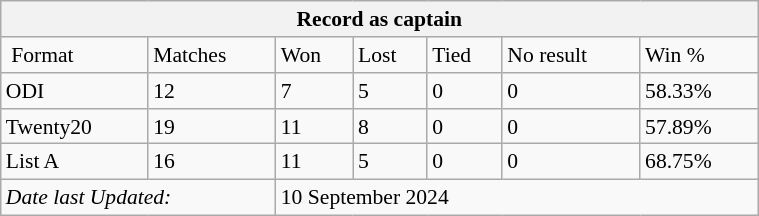<table class="wikitable" style="float: right; margin-left: 1em; width: 40%; font-size: 90%;">
<tr>
<th colspan="8"><strong>Record as captain</strong></th>
</tr>
<tr>
<td> Format</td>
<td>Matches</td>
<td>Won</td>
<td>Lost</td>
<td>Tied</td>
<td>No result</td>
<td>Win %</td>
</tr>
<tr>
<td>ODI</td>
<td>12</td>
<td>7</td>
<td>5</td>
<td>0</td>
<td>0</td>
<td>58.33%</td>
</tr>
<tr>
<td>Twenty20</td>
<td>19</td>
<td>11</td>
<td>8</td>
<td>0</td>
<td>0</td>
<td>57.89%</td>
</tr>
<tr>
<td>List A</td>
<td>16</td>
<td>11</td>
<td>5</td>
<td>0</td>
<td>0</td>
<td>68.75%</td>
</tr>
<tr>
<td colspan=2><em>Date last Updated:</em></td>
<td colspan=8>10 September 2024</td>
</tr>
</table>
